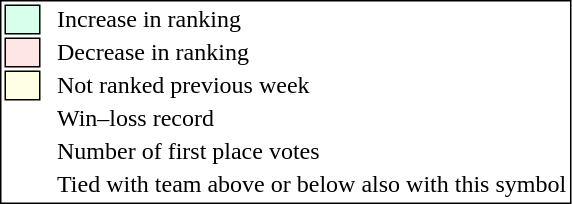<table style="border:1px solid black;">
<tr>
<td style="background:#D8FFEB; width:20px; border:1px solid black;"></td>
<td> </td>
<td>Increase in ranking</td>
</tr>
<tr>
<td style="background:#FFE6E6; width:20px; border:1px solid black;"></td>
<td> </td>
<td>Decrease in ranking</td>
</tr>
<tr>
<td style="background:#FFFFE6; width:20px; border:1px solid black;"></td>
<td> </td>
<td>Not ranked previous week</td>
</tr>
<tr>
<td></td>
<td> </td>
<td>Win–loss record</td>
</tr>
<tr>
<td></td>
<td> </td>
<td>Number of first place votes</td>
</tr>
<tr>
<td></td>
<td></td>
<td>Tied with team above or below also with this symbol</td>
</tr>
</table>
